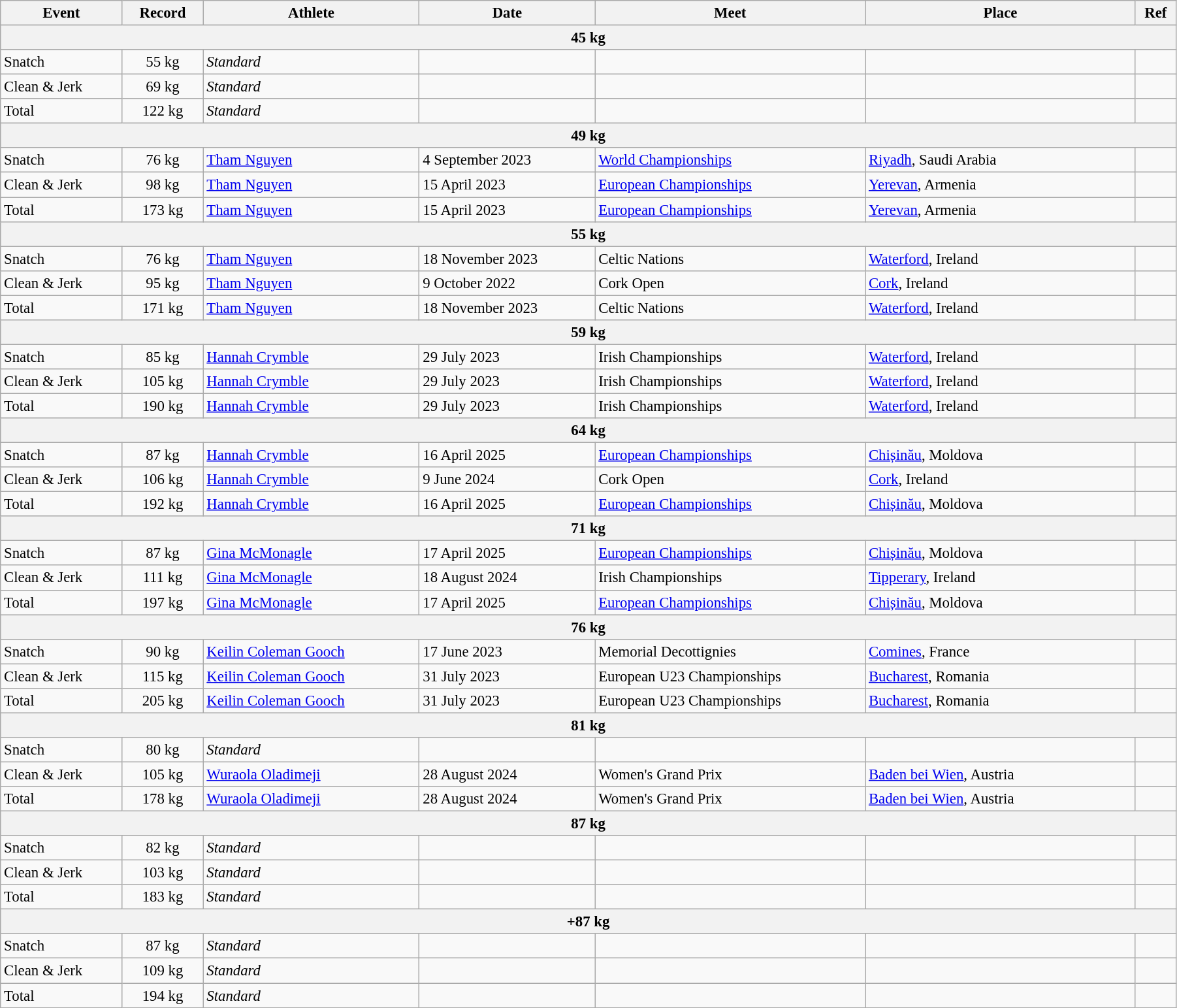<table class="wikitable" style="font-size:95%; width: 95%;">
<tr>
<th width=9%>Event</th>
<th width=6%>Record</th>
<th width=16%>Athlete</th>
<th width=13%>Date</th>
<th width=20%>Meet</th>
<th width=20%>Place</th>
<th width=3%>Ref</th>
</tr>
<tr bgcolor="#DDDDDD">
<th colspan="7">45 kg</th>
</tr>
<tr>
<td>Snatch</td>
<td align=center>55 kg</td>
<td><em>Standard</em></td>
<td></td>
<td></td>
<td></td>
<td></td>
</tr>
<tr>
<td>Clean & Jerk</td>
<td align=center>69 kg</td>
<td><em>Standard</em></td>
<td></td>
<td></td>
<td></td>
<td></td>
</tr>
<tr>
<td>Total</td>
<td align=center>122 kg</td>
<td><em>Standard</em></td>
<td></td>
<td></td>
<td></td>
<td></td>
</tr>
<tr bgcolor="#DDDDDD">
<th colspan="7">49 kg</th>
</tr>
<tr>
<td>Snatch</td>
<td align=center>76 kg</td>
<td><a href='#'>Tham Nguyen</a></td>
<td>4 September 2023</td>
<td><a href='#'>World Championships</a></td>
<td><a href='#'>Riyadh</a>, Saudi Arabia</td>
<td></td>
</tr>
<tr>
<td>Clean & Jerk</td>
<td align=center>98 kg</td>
<td><a href='#'>Tham Nguyen</a></td>
<td>15 April 2023</td>
<td><a href='#'>European Championships</a></td>
<td><a href='#'>Yerevan</a>, Armenia</td>
<td></td>
</tr>
<tr>
<td>Total</td>
<td align=center>173 kg</td>
<td><a href='#'>Tham Nguyen</a></td>
<td>15 April 2023</td>
<td><a href='#'>European Championships</a></td>
<td><a href='#'>Yerevan</a>, Armenia</td>
<td></td>
</tr>
<tr bgcolor="#DDDDDD">
<th colspan="7">55 kg</th>
</tr>
<tr>
<td>Snatch</td>
<td align=center>76 kg</td>
<td><a href='#'>Tham Nguyen</a></td>
<td>18 November 2023</td>
<td>Celtic Nations</td>
<td><a href='#'>Waterford</a>, Ireland</td>
<td></td>
</tr>
<tr>
<td>Clean & Jerk</td>
<td align=center>95 kg</td>
<td><a href='#'>Tham Nguyen</a></td>
<td>9 October 2022</td>
<td>Cork Open</td>
<td><a href='#'>Cork</a>, Ireland</td>
<td></td>
</tr>
<tr>
<td>Total</td>
<td align=center>171 kg</td>
<td><a href='#'>Tham Nguyen</a></td>
<td>18 November 2023</td>
<td>Celtic Nations</td>
<td><a href='#'>Waterford</a>, Ireland</td>
<td></td>
</tr>
<tr bgcolor="#DDDDDD">
<th colspan="7">59 kg</th>
</tr>
<tr>
<td>Snatch</td>
<td align=center>85 kg</td>
<td><a href='#'>Hannah Crymble</a></td>
<td>29 July 2023</td>
<td>Irish Championships</td>
<td><a href='#'>Waterford</a>, Ireland</td>
<td></td>
</tr>
<tr>
<td>Clean & Jerk</td>
<td align=center>105 kg</td>
<td><a href='#'>Hannah Crymble</a></td>
<td>29 July 2023</td>
<td>Irish Championships</td>
<td><a href='#'>Waterford</a>, Ireland</td>
<td></td>
</tr>
<tr>
<td>Total</td>
<td align=center>190 kg</td>
<td><a href='#'>Hannah Crymble</a></td>
<td>29 July 2023</td>
<td>Irish Championships</td>
<td><a href='#'>Waterford</a>, Ireland</td>
<td></td>
</tr>
<tr bgcolor="#DDDDDD">
<th colspan="7">64 kg</th>
</tr>
<tr>
<td>Snatch</td>
<td align=center>87 kg</td>
<td><a href='#'>Hannah Crymble</a></td>
<td>16 April 2025</td>
<td><a href='#'>European Championships</a></td>
<td><a href='#'>Chișinău</a>, Moldova</td>
<td></td>
</tr>
<tr>
<td>Clean & Jerk</td>
<td align=center>106 kg</td>
<td><a href='#'>Hannah Crymble</a></td>
<td>9 June 2024</td>
<td>Cork Open</td>
<td><a href='#'>Cork</a>, Ireland</td>
<td></td>
</tr>
<tr>
<td>Total</td>
<td align=center>192 kg</td>
<td><a href='#'>Hannah Crymble</a></td>
<td>16 April 2025</td>
<td><a href='#'>European Championships</a></td>
<td><a href='#'>Chișinău</a>, Moldova</td>
<td></td>
</tr>
<tr bgcolor="#DDDDDD">
<th colspan="7">71 kg</th>
</tr>
<tr>
<td>Snatch</td>
<td align=center>87 kg</td>
<td><a href='#'>Gina McMonagle</a></td>
<td>17 April 2025</td>
<td><a href='#'>European Championships</a></td>
<td><a href='#'>Chișinău</a>, Moldova</td>
<td></td>
</tr>
<tr>
<td>Clean & Jerk</td>
<td align=center>111 kg</td>
<td><a href='#'>Gina McMonagle</a></td>
<td>18 August 2024</td>
<td>Irish Championships</td>
<td><a href='#'>Tipperary</a>, Ireland</td>
<td></td>
</tr>
<tr>
<td>Total</td>
<td align=center>197 kg</td>
<td><a href='#'>Gina McMonagle</a></td>
<td>17 April 2025</td>
<td><a href='#'>European Championships</a></td>
<td><a href='#'>Chișinău</a>, Moldova</td>
<td></td>
</tr>
<tr bgcolor="#DDDDDD">
<th colspan="7">76 kg</th>
</tr>
<tr>
<td>Snatch</td>
<td align=center>90 kg</td>
<td><a href='#'>Keilin Coleman Gooch</a></td>
<td>17 June 2023</td>
<td>Memorial Decottignies</td>
<td><a href='#'>Comines</a>, France</td>
<td></td>
</tr>
<tr>
<td>Clean & Jerk</td>
<td align=center>115 kg</td>
<td><a href='#'>Keilin Coleman Gooch</a></td>
<td>31 July 2023</td>
<td>European U23 Championships</td>
<td><a href='#'>Bucharest</a>, Romania</td>
<td></td>
</tr>
<tr>
<td>Total</td>
<td align=center>205 kg</td>
<td><a href='#'>Keilin Coleman Gooch</a></td>
<td>31 July 2023</td>
<td>European U23 Championships</td>
<td><a href='#'>Bucharest</a>, Romania</td>
<td></td>
</tr>
<tr bgcolor="#DDDDDD">
<th colspan="7">81 kg</th>
</tr>
<tr>
<td>Snatch</td>
<td align=center>80 kg</td>
<td><em>Standard</em></td>
<td></td>
<td></td>
<td></td>
<td></td>
</tr>
<tr>
<td>Clean & Jerk</td>
<td align=center>105 kg</td>
<td><a href='#'>Wuraola Oladimeji</a></td>
<td>28 August 2024</td>
<td>Women's Grand Prix</td>
<td><a href='#'>Baden bei Wien</a>, Austria</td>
<td></td>
</tr>
<tr>
<td>Total</td>
<td align=center>178 kg</td>
<td><a href='#'>Wuraola Oladimeji</a></td>
<td>28 August 2024</td>
<td>Women's Grand Prix</td>
<td><a href='#'>Baden bei Wien</a>, Austria</td>
<td></td>
</tr>
<tr bgcolor="#DDDDDD">
<th colspan="7">87 kg</th>
</tr>
<tr>
<td>Snatch</td>
<td align=center>82 kg</td>
<td><em>Standard</em></td>
<td></td>
<td></td>
<td></td>
<td></td>
</tr>
<tr>
<td>Clean & Jerk</td>
<td align=center>103 kg</td>
<td><em>Standard</em></td>
<td></td>
<td></td>
<td></td>
<td></td>
</tr>
<tr>
<td>Total</td>
<td align=center>183 kg</td>
<td><em>Standard</em></td>
<td></td>
<td></td>
<td></td>
<td></td>
</tr>
<tr bgcolor="#DDDDDD">
<th colspan="7">+87 kg</th>
</tr>
<tr>
<td>Snatch</td>
<td align=center>87 kg</td>
<td><em>Standard</em></td>
<td></td>
<td></td>
<td></td>
<td></td>
</tr>
<tr>
<td>Clean & Jerk</td>
<td align=center>109 kg</td>
<td><em>Standard</em></td>
<td></td>
<td></td>
<td></td>
<td></td>
</tr>
<tr>
<td>Total</td>
<td align=center>194 kg</td>
<td><em>Standard</em></td>
<td></td>
<td></td>
<td></td>
<td></td>
</tr>
</table>
